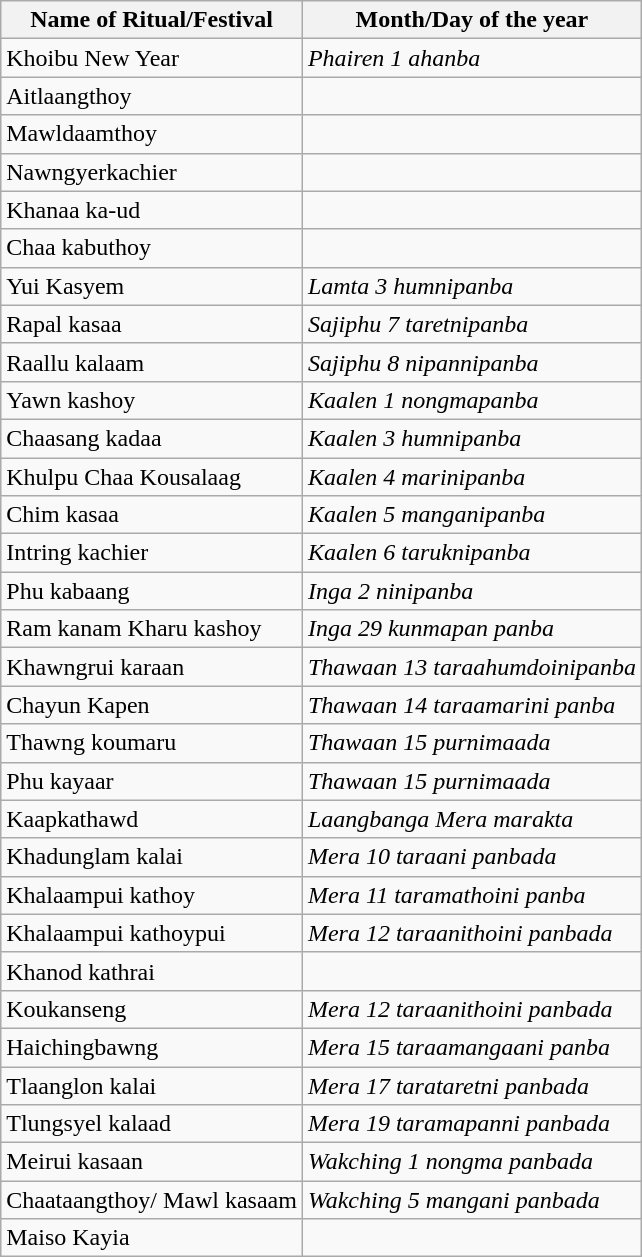<table class="wikitable">
<tr>
<th>Name of Ritual/Festival</th>
<th>Month/Day of the year</th>
</tr>
<tr>
<td>Khoibu New Year</td>
<td><em>Phairen 1 ahanba</em></td>
</tr>
<tr>
<td>Aitlaangthoy</td>
<td></td>
</tr>
<tr>
<td>Mawldaamthoy</td>
<td></td>
</tr>
<tr>
<td>Nawngyerkachier</td>
<td></td>
</tr>
<tr>
<td>Khanaa ka-ud</td>
<td></td>
</tr>
<tr>
<td>Chaa kabuthoy</td>
<td></td>
</tr>
<tr>
<td>Yui Kasyem</td>
<td><em>Lamta 3 humnipanba</em></td>
</tr>
<tr>
<td>Rapal kasaa</td>
<td><em>Sajiphu 7 taretnipanba</em></td>
</tr>
<tr>
<td>Raallu kalaam</td>
<td><em>Sajiphu 8 nipannipanba</em></td>
</tr>
<tr>
<td>Yawn kashoy</td>
<td><em>Kaalen 1 nongmapanba</em></td>
</tr>
<tr>
<td>Chaasang kadaa</td>
<td><em>Kaalen 3 humnipanba</em></td>
</tr>
<tr>
<td>Khulpu Chaa Kousalaag</td>
<td><em>Kaalen 4 marinipanba</em></td>
</tr>
<tr>
<td>Chim kasaa</td>
<td><em>Kaalen 5 manganipanba</em></td>
</tr>
<tr>
<td>Intring kachier</td>
<td><em>Kaalen 6 taruknipanba</em></td>
</tr>
<tr>
<td>Phu kabaang</td>
<td><em>Inga 2 ninipanba</em></td>
</tr>
<tr>
<td>Ram kanam Kharu kashoy</td>
<td><em>Inga 29 kunmapan panba</em></td>
</tr>
<tr>
<td>Khawngrui karaan</td>
<td><em>Thawaan 13 taraahumdoinipanba</em></td>
</tr>
<tr>
<td>Chayun Kapen</td>
<td><em>Thawaan 14 taraamarini panba</em></td>
</tr>
<tr>
<td>Thawng koumaru</td>
<td><em>Thawaan 15 purnimaada</em></td>
</tr>
<tr>
<td>Phu kayaar</td>
<td><em>Thawaan 15 purnimaada</em></td>
</tr>
<tr>
<td>Kaapkathawd</td>
<td><em>Laangbanga Mera marakta</em></td>
</tr>
<tr>
<td>Khadunglam kalai</td>
<td><em>Mera 10 taraani panbada</em></td>
</tr>
<tr>
<td>Khalaampui kathoy</td>
<td><em> Mera 11 taramathoini panba</em></td>
</tr>
<tr>
<td>Khalaampui kathoypui</td>
<td><em>Mera 12 taraanithoini panbada</em></td>
</tr>
<tr>
<td>Khanod kathrai</td>
<td></td>
</tr>
<tr>
<td>Koukanseng</td>
<td><em>Mera 12 taraanithoini panbada</em></td>
</tr>
<tr>
<td>Haichingbawng</td>
<td><em>Mera 15 taraamangaani panba</em></td>
</tr>
<tr>
<td>Tlaanglon kalai</td>
<td><em>Mera 17 tarataretni panbada</em></td>
</tr>
<tr>
<td>Tlungsyel kalaad</td>
<td><em>Mera 19 taramapanni panbada</em></td>
</tr>
<tr>
<td>Meirui kasaan</td>
<td><em>Wakching 1 nongma panbada</em></td>
</tr>
<tr>
<td>Chaataangthoy/ Mawl kasaam</td>
<td><em>Wakching 5 mangani panbada</em></td>
</tr>
<tr>
<td>Maiso Kayia</td>
<td></td>
</tr>
</table>
